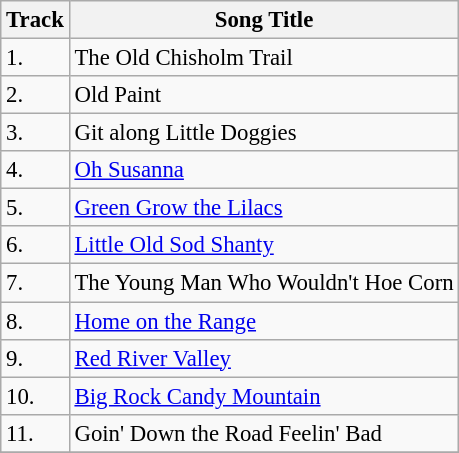<table class="wikitable" style="font-size:95%;">
<tr>
<th>Track</th>
<th>Song Title</th>
</tr>
<tr>
<td>1.</td>
<td>The Old Chisholm Trail</td>
</tr>
<tr>
<td>2.</td>
<td>Old Paint</td>
</tr>
<tr>
<td>3.</td>
<td>Git along Little Doggies</td>
</tr>
<tr>
<td>4.</td>
<td><a href='#'>Oh Susanna</a></td>
</tr>
<tr>
<td>5.</td>
<td><a href='#'>Green Grow the Lilacs</a></td>
</tr>
<tr>
<td>6.</td>
<td><a href='#'>Little Old Sod Shanty</a></td>
</tr>
<tr>
<td>7.</td>
<td>The Young Man Who Wouldn't Hoe Corn</td>
</tr>
<tr>
<td>8.</td>
<td><a href='#'>Home on the Range</a></td>
</tr>
<tr>
<td>9.</td>
<td><a href='#'>Red River Valley</a></td>
</tr>
<tr>
<td>10.</td>
<td><a href='#'>Big Rock Candy Mountain</a></td>
</tr>
<tr>
<td>11.</td>
<td>Goin' Down the Road Feelin' Bad</td>
</tr>
<tr>
</tr>
</table>
